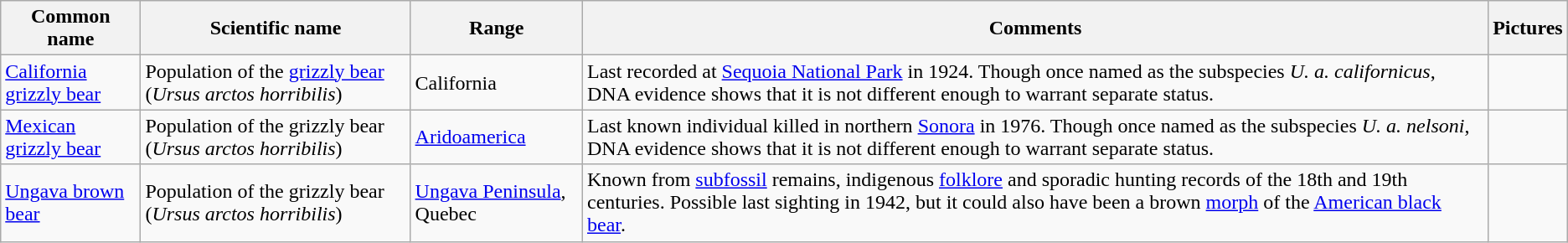<table class="wikitable">
<tr>
<th>Common name</th>
<th>Scientific name</th>
<th>Range</th>
<th class="unsortable">Comments</th>
<th class="unsortable">Pictures</th>
</tr>
<tr>
<td><a href='#'>California grizzly bear</a></td>
<td>Population of the <a href='#'>grizzly bear</a> (<em>Ursus arctos horribilis</em>)</td>
<td>California</td>
<td>Last recorded at <a href='#'>Sequoia National Park</a> in 1924. Though once named as the subspecies <em>U. a. californicus</em>, DNA evidence shows that it is not different enough to warrant separate status.</td>
<td></td>
</tr>
<tr>
<td><a href='#'>Mexican grizzly bear</a></td>
<td>Population of the grizzly bear (<em>Ursus arctos horribilis</em>)</td>
<td><a href='#'>Aridoamerica</a></td>
<td>Last known individual killed in northern <a href='#'>Sonora</a> in 1976. Though once named as the subspecies <em>U. a. nelsoni</em>, DNA evidence shows that it is not different enough to warrant separate status.</td>
<td></td>
</tr>
<tr>
<td><a href='#'>Ungava brown bear</a></td>
<td>Population of the grizzly bear (<em>Ursus arctos horribilis</em>)</td>
<td><a href='#'>Ungava Peninsula</a>, Quebec</td>
<td>Known from <a href='#'>subfossil</a> remains, indigenous <a href='#'>folklore</a> and sporadic hunting records of the 18th and 19th centuries. Possible last sighting in 1942, but it could also have been a brown <a href='#'>morph</a> of the <a href='#'>American black bear</a>.</td>
<td></td>
</tr>
</table>
